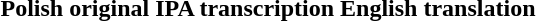<table class="mw-collapsible mw-collapsed">
<tr>
<th>Polish original</th>
<th>IPA transcription</th>
<th>English translation</th>
</tr>
<tr style="vertical-align:top; white-space:nowrap; text-align:center;">
<td></td>
<td></td>
<td></td>
</tr>
</table>
